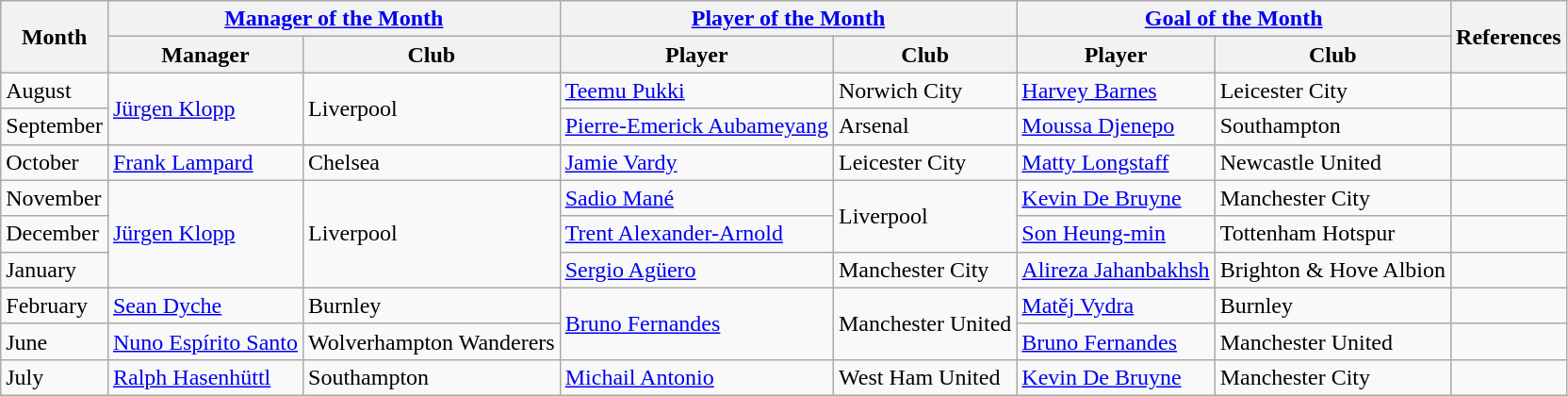<table class="wikitable">
<tr>
<th rowspan="2">Month</th>
<th colspan="2"><a href='#'>Manager of the Month</a></th>
<th colspan="2"><a href='#'>Player of the Month</a></th>
<th colspan="2"><a href='#'>Goal of the Month</a></th>
<th rowspan="2">References</th>
</tr>
<tr>
<th>Manager</th>
<th>Club</th>
<th>Player</th>
<th>Club</th>
<th>Player</th>
<th>Club</th>
</tr>
<tr>
<td>August</td>
<td rowspan="2"> <a href='#'>Jürgen Klopp</a></td>
<td rowspan="2">Liverpool</td>
<td> <a href='#'>Teemu Pukki</a></td>
<td>Norwich City</td>
<td> <a href='#'>Harvey Barnes</a></td>
<td>Leicester City</td>
<td align=center></td>
</tr>
<tr>
<td>September</td>
<td> <a href='#'>Pierre-Emerick Aubameyang</a></td>
<td>Arsenal</td>
<td> <a href='#'>Moussa Djenepo</a></td>
<td>Southampton</td>
<td align=center></td>
</tr>
<tr>
<td>October</td>
<td> <a href='#'>Frank Lampard</a></td>
<td>Chelsea</td>
<td> <a href='#'>Jamie Vardy</a></td>
<td>Leicester City</td>
<td> <a href='#'>Matty Longstaff</a></td>
<td>Newcastle United</td>
<td align=center></td>
</tr>
<tr>
<td>November</td>
<td rowspan="3"> <a href='#'>Jürgen Klopp</a></td>
<td rowspan="3">Liverpool</td>
<td> <a href='#'>Sadio Mané</a></td>
<td rowspan="2">Liverpool</td>
<td> <a href='#'>Kevin De Bruyne</a></td>
<td>Manchester City</td>
<td align=center></td>
</tr>
<tr>
<td>December</td>
<td> <a href='#'>Trent Alexander-Arnold</a></td>
<td> <a href='#'>Son Heung-min</a></td>
<td>Tottenham Hotspur</td>
<td align=center></td>
</tr>
<tr>
<td>January</td>
<td> <a href='#'>Sergio Agüero</a></td>
<td>Manchester City</td>
<td> <a href='#'>Alireza Jahanbakhsh</a></td>
<td>Brighton & Hove Albion</td>
<td></td>
</tr>
<tr>
<td>February</td>
<td> <a href='#'>Sean Dyche</a></td>
<td>Burnley</td>
<td rowspan="2"> <a href='#'>Bruno Fernandes</a></td>
<td rowspan="2">Manchester United</td>
<td> <a href='#'>Matěj Vydra</a></td>
<td>Burnley</td>
<td></td>
</tr>
<tr>
<td>June</td>
<td> <a href='#'>Nuno Espírito Santo</a></td>
<td>Wolverhampton Wanderers</td>
<td> <a href='#'>Bruno Fernandes</a></td>
<td>Manchester United</td>
<td></td>
</tr>
<tr>
<td>July</td>
<td> <a href='#'>Ralph Hasenhüttl</a></td>
<td>Southampton</td>
<td> <a href='#'>Michail Antonio</a></td>
<td>West Ham United</td>
<td> <a href='#'>Kevin De Bruyne</a></td>
<td>Manchester City</td>
<td></td>
</tr>
</table>
